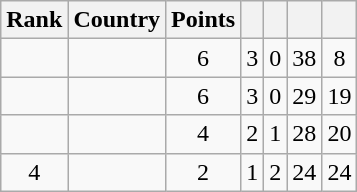<table class="wikitable sortable" style="text-align: center;">
<tr>
<th>Rank</th>
<th>Country</th>
<th>Points</th>
<th></th>
<th></th>
<th></th>
<th></th>
</tr>
<tr>
<td></td>
<td align=left></td>
<td>6</td>
<td>3</td>
<td>0</td>
<td>38</td>
<td>8</td>
</tr>
<tr>
<td></td>
<td align=left></td>
<td>6</td>
<td>3</td>
<td>0</td>
<td>29</td>
<td>19</td>
</tr>
<tr>
<td></td>
<td align=left></td>
<td>4</td>
<td>2</td>
<td>1</td>
<td>28</td>
<td>20</td>
</tr>
<tr>
<td>4</td>
<td align=left></td>
<td>2</td>
<td>1</td>
<td>2</td>
<td>24</td>
<td>24</td>
</tr>
</table>
